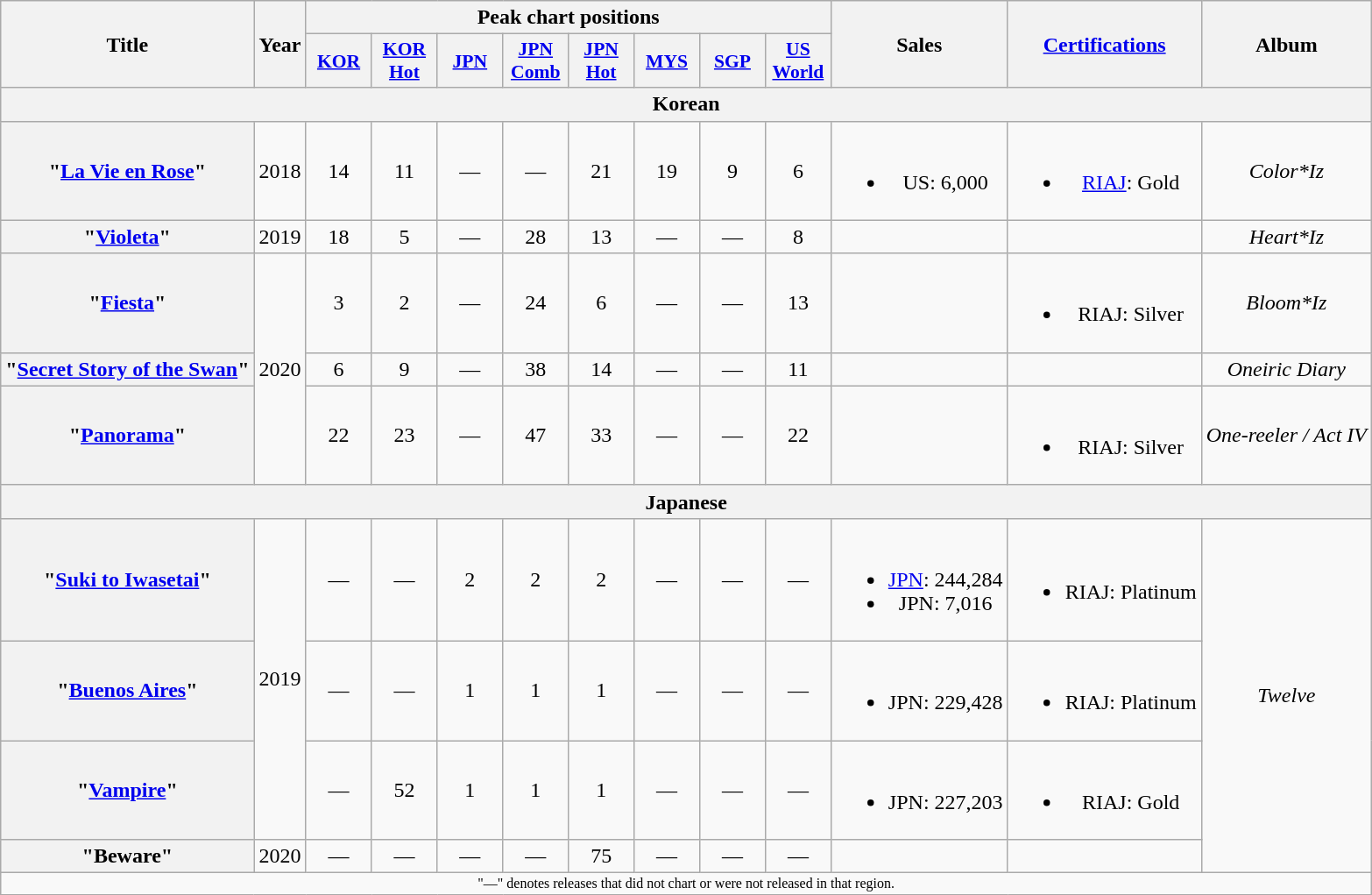<table class="wikitable plainrowheaders" style="text-align:center;">
<tr>
<th scope="col" rowspan="2">Title</th>
<th scope="col" rowspan="2">Year</th>
<th scope="col" colspan="8">Peak chart positions</th>
<th scope="col" rowspan="2">Sales<br></th>
<th scope="col" rowspan="2"><a href='#'>Certifications</a></th>
<th scope="col" rowspan="2">Album</th>
</tr>
<tr>
<th scope="col" style="width:3em;font-size:90%;"><a href='#'>KOR</a><br></th>
<th scope="col" style="width:3em;font-size:90%;"><a href='#'>KOR<br>Hot</a><br></th>
<th scope="col" style="width:3em;font-size:90%;"><a href='#'>JPN</a><br></th>
<th scope="col" style="width:3em;font-size:90%;"><a href='#'>JPN<br>Comb</a><br></th>
<th scope="col" style="width:3em;font-size:90%;"><a href='#'>JPN<br>Hot</a><br></th>
<th scope="col" style="width:3em;font-size:90%;"><a href='#'>MYS</a><br></th>
<th scope="col" style="width:3em;font-size:90%;"><a href='#'>SGP</a><br></th>
<th scope="col" style="width:3em;font-size:90%;"><a href='#'>US<br>World</a><br></th>
</tr>
<tr>
<th colspan="14">Korean</th>
</tr>
<tr>
<th scope="row">"<a href='#'>La Vie en Rose</a>" </th>
<td>2018</td>
<td>14</td>
<td>11</td>
<td>—</td>
<td>—</td>
<td>21</td>
<td>19</td>
<td>9</td>
<td>6</td>
<td><br><ul><li>US: 6,000</li></ul></td>
<td><br><ul><li><a href='#'>RIAJ</a>: Gold </li></ul></td>
<td><em>Color*Iz</em></td>
</tr>
<tr>
<th scope="row">"<a href='#'>Violeta</a>" </th>
<td>2019</td>
<td>18</td>
<td>5</td>
<td>—</td>
<td>28</td>
<td>13</td>
<td>—</td>
<td>—</td>
<td>8</td>
<td></td>
<td></td>
<td><em>Heart*Iz</em></td>
</tr>
<tr>
<th scope="row">"<a href='#'>Fiesta</a>"</th>
<td rowspan="3">2020</td>
<td>3</td>
<td>2</td>
<td>—</td>
<td>24</td>
<td>6</td>
<td>—</td>
<td>—</td>
<td>13</td>
<td></td>
<td><br><ul><li>RIAJ: Silver </li></ul></td>
<td><em>Bloom*Iz</em></td>
</tr>
<tr>
<th scope="row">"<a href='#'>Secret Story of the Swan</a>" </th>
<td>6</td>
<td>9</td>
<td>—</td>
<td>38</td>
<td>14</td>
<td>—</td>
<td>—</td>
<td>11</td>
<td></td>
<td></td>
<td><em>Oneiric Diary</em></td>
</tr>
<tr>
<th scope="row">"<a href='#'>Panorama</a>"</th>
<td>22</td>
<td>23</td>
<td>—</td>
<td>47</td>
<td>33</td>
<td>—</td>
<td>—</td>
<td>22</td>
<td></td>
<td><br><ul><li>RIAJ: Silver </li></ul></td>
<td><em>One-reeler / Act IV</em></td>
</tr>
<tr>
<th colspan="14">Japanese</th>
</tr>
<tr>
<th scope="row">"<a href='#'>Suki to Iwasetai</a>" </th>
<td rowspan="3">2019</td>
<td>—</td>
<td>—</td>
<td>2</td>
<td>2</td>
<td>2</td>
<td>—</td>
<td>—</td>
<td>—</td>
<td><br><ul><li><a href='#'>JPN</a>: 244,284 </li><li>JPN: 7,016</li></ul></td>
<td><br><ul><li>RIAJ: Platinum </li></ul></td>
<td rowspan="4"><em>Twelve</em></td>
</tr>
<tr>
<th scope="row">"<a href='#'>Buenos Aires</a>"</th>
<td>—</td>
<td>—</td>
<td>1</td>
<td>1</td>
<td>1</td>
<td>—</td>
<td>—</td>
<td>—</td>
<td><br><ul><li>JPN: 229,428 </li></ul></td>
<td><br><ul><li>RIAJ: Platinum </li></ul></td>
</tr>
<tr>
<th scope="row">"<a href='#'>Vampire</a>"</th>
<td>—</td>
<td>52</td>
<td>1</td>
<td>1</td>
<td>1</td>
<td>—</td>
<td>—</td>
<td>—</td>
<td><br><ul><li>JPN: 227,203 </li></ul></td>
<td><br><ul><li>RIAJ: Gold </li></ul></td>
</tr>
<tr>
<th scope="row">"Beware"</th>
<td>2020</td>
<td>—</td>
<td>—</td>
<td>—</td>
<td>—</td>
<td>75</td>
<td>—</td>
<td>—</td>
<td>—</td>
<td></td>
<td></td>
</tr>
<tr>
<td colspan="18" style="font-size:8pt">"—" denotes releases that did not chart or were not released in that region.</td>
</tr>
</table>
